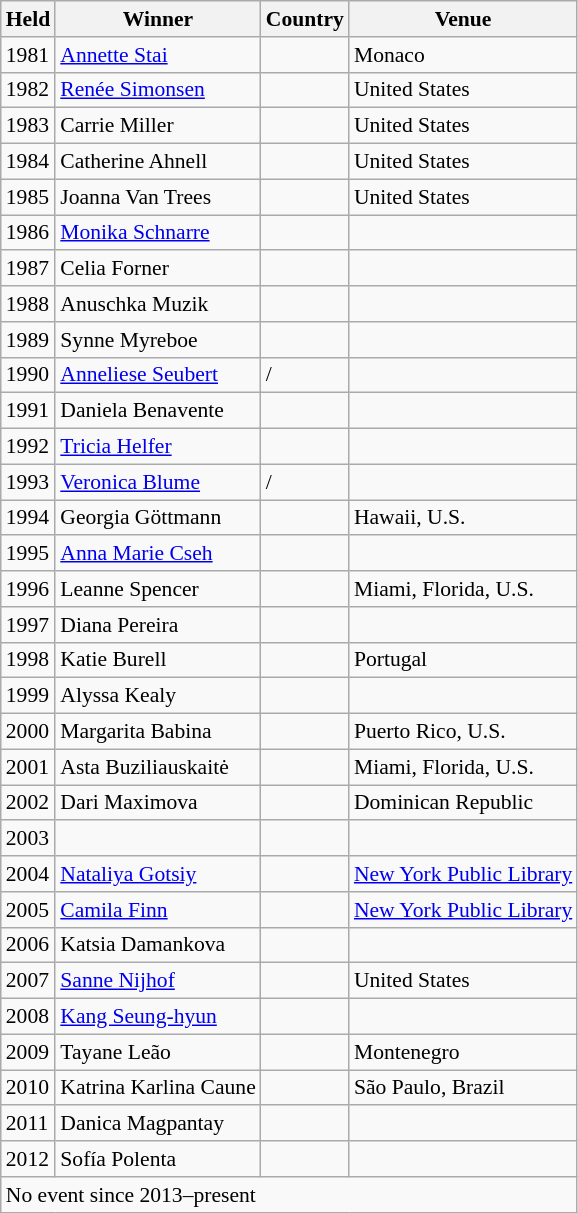<table class="wikitable sortable" style="text-align:; font-size:90%">
<tr>
<th>Held</th>
<th>Winner</th>
<th>Country</th>
<th>Venue</th>
</tr>
<tr>
<td>1981</td>
<td><a href='#'>Annette Stai</a></td>
<td></td>
<td>Monaco</td>
</tr>
<tr>
<td>1982</td>
<td><a href='#'>Renée Simonsen</a></td>
<td></td>
<td>United States</td>
</tr>
<tr>
<td>1983</td>
<td>Carrie Miller</td>
<td></td>
<td>United States</td>
</tr>
<tr>
<td>1984</td>
<td>Catherine Ahnell</td>
<td></td>
<td>United States</td>
</tr>
<tr>
<td>1985</td>
<td>Joanna Van Trees</td>
<td></td>
<td>United States</td>
</tr>
<tr>
<td>1986</td>
<td><a href='#'>Monika Schnarre</a></td>
<td></td>
<td></td>
</tr>
<tr>
<td>1987</td>
<td>Celia Forner</td>
<td></td>
<td></td>
</tr>
<tr>
<td>1988</td>
<td>Anuschka Muzik</td>
<td></td>
<td></td>
</tr>
<tr>
<td>1989</td>
<td>Synne Myreboe</td>
<td></td>
<td></td>
</tr>
<tr>
<td>1990</td>
<td><a href='#'>Anneliese Seubert</a></td>
<td> / </td>
<td></td>
</tr>
<tr>
<td>1991</td>
<td>Daniela Benavente</td>
<td></td>
<td></td>
</tr>
<tr>
<td>1992</td>
<td><a href='#'>Tricia Helfer</a></td>
<td></td>
<td></td>
</tr>
<tr>
<td>1993</td>
<td><a href='#'>Veronica Blume</a></td>
<td> / </td>
<td></td>
</tr>
<tr>
<td>1994</td>
<td>Georgia Göttmann</td>
<td></td>
<td>Hawaii, U.S.</td>
</tr>
<tr>
<td>1995</td>
<td><a href='#'>Anna Marie Cseh</a></td>
<td></td>
<td></td>
</tr>
<tr>
<td>1996</td>
<td>Leanne Spencer</td>
<td></td>
<td>Miami, Florida, U.S.</td>
</tr>
<tr>
<td>1997</td>
<td>Diana Pereira</td>
<td></td>
<td></td>
</tr>
<tr>
<td>1998</td>
<td>Katie Burell</td>
<td></td>
<td>Portugal</td>
</tr>
<tr>
<td>1999</td>
<td>Alyssa Kealy</td>
<td></td>
<td></td>
</tr>
<tr>
<td>2000</td>
<td>Margarita Babina</td>
<td></td>
<td>Puerto Rico, U.S.</td>
</tr>
<tr>
<td>2001</td>
<td>Asta Buziliauskaitė</td>
<td></td>
<td>Miami, Florida, U.S.</td>
</tr>
<tr>
<td>2002</td>
<td>Dari Maximova</td>
<td></td>
<td>Dominican Republic</td>
</tr>
<tr>
<td>2003</td>
<td><No event held></td>
<td></td>
<td></td>
</tr>
<tr>
<td>2004</td>
<td><a href='#'>Nataliya Gotsiy</a></td>
<td></td>
<td><a href='#'>New York Public Library</a></td>
</tr>
<tr>
<td>2005</td>
<td><a href='#'>Camila Finn</a></td>
<td></td>
<td><a href='#'>New York Public Library</a></td>
</tr>
<tr>
<td>2006</td>
<td>Katsia Damankova</td>
<td></td>
<td></td>
</tr>
<tr>
<td>2007</td>
<td><a href='#'>Sanne Nijhof</a></td>
<td></td>
<td>United States</td>
</tr>
<tr>
<td>2008</td>
<td><a href='#'>Kang Seung-hyun</a></td>
<td></td>
<td></td>
</tr>
<tr>
<td>2009</td>
<td>Tayane Leão</td>
<td></td>
<td>Montenegro</td>
</tr>
<tr>
<td>2010</td>
<td>Katrina Karlina Caune</td>
<td></td>
<td>São Paulo, Brazil</td>
</tr>
<tr>
<td>2011</td>
<td>Danica Magpantay</td>
<td></td>
<td></td>
</tr>
<tr>
<td>2012</td>
<td>Sofía Polenta</td>
<td></td>
<td></td>
</tr>
<tr>
<td colspan="4">No event since 2013–present</td>
</tr>
</table>
